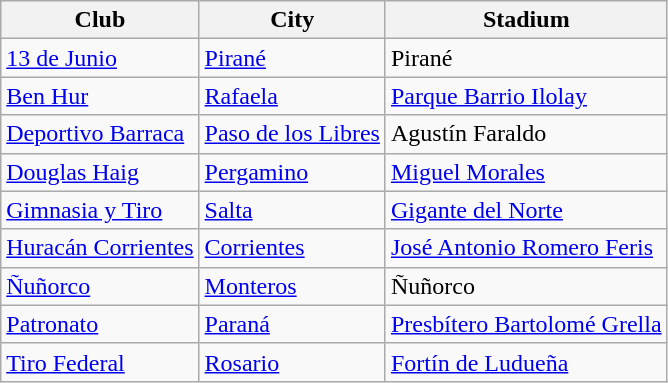<table class="wikitable sortable">
<tr>
<th>Club</th>
<th>City</th>
<th>Stadium</th>
</tr>
<tr>
<td> <a href='#'>13 de Junio</a></td>
<td><a href='#'>Pirané</a></td>
<td>Pirané</td>
</tr>
<tr>
<td> <a href='#'>Ben Hur</a></td>
<td><a href='#'>Rafaela</a></td>
<td><a href='#'>Parque Barrio Ilolay</a></td>
</tr>
<tr>
<td>  <a href='#'>Deportivo Barraca</a></td>
<td><a href='#'>Paso de los Libres</a></td>
<td>Agustín Faraldo</td>
</tr>
<tr>
<td> <a href='#'>Douglas Haig</a></td>
<td><a href='#'>Pergamino</a></td>
<td><a href='#'>Miguel Morales</a></td>
</tr>
<tr>
<td> <a href='#'>Gimnasia y Tiro</a></td>
<td><a href='#'>Salta</a></td>
<td><a href='#'>Gigante del Norte</a></td>
</tr>
<tr>
<td> <a href='#'>Huracán Corrientes</a></td>
<td><a href='#'>Corrientes</a></td>
<td><a href='#'>José Antonio Romero Feris</a></td>
</tr>
<tr>
<td> <a href='#'>Ñuñorco</a></td>
<td><a href='#'>Monteros</a></td>
<td>Ñuñorco</td>
</tr>
<tr>
<td> <a href='#'>Patronato</a></td>
<td><a href='#'>Paraná</a></td>
<td><a href='#'>Presbítero Bartolomé Grella</a></td>
</tr>
<tr>
<td> <a href='#'>Tiro Federal</a></td>
<td><a href='#'>Rosario</a></td>
<td><a href='#'>Fortín de Ludueña</a></td>
</tr>
</table>
